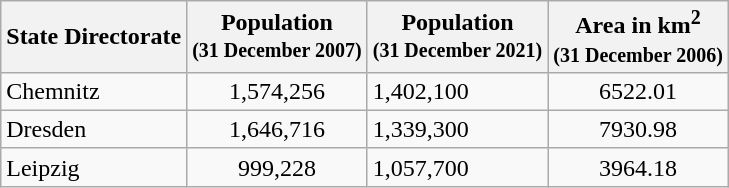<table class="wikitable sortable">
<tr>
<th>State Directorate</th>
<th>Population<br><small>(31 December 2007)</small></th>
<th>Population<br><small>(31 December 2021) </small></th>
<th>Area in km<sup>2</sup><br><small>(31 December 2006)</small></th>
</tr>
<tr>
<td>Chemnitz</td>
<td align="center">1,574,256</td>
<td>1,402,100</td>
<td align="center">6522.01</td>
</tr>
<tr>
<td>Dresden</td>
<td align="center">1,646,716</td>
<td>1,339,300</td>
<td align="center">7930.98</td>
</tr>
<tr>
<td>Leipzig</td>
<td align="center">999,228</td>
<td>1,057,700</td>
<td align="center">3964.18</td>
</tr>
</table>
